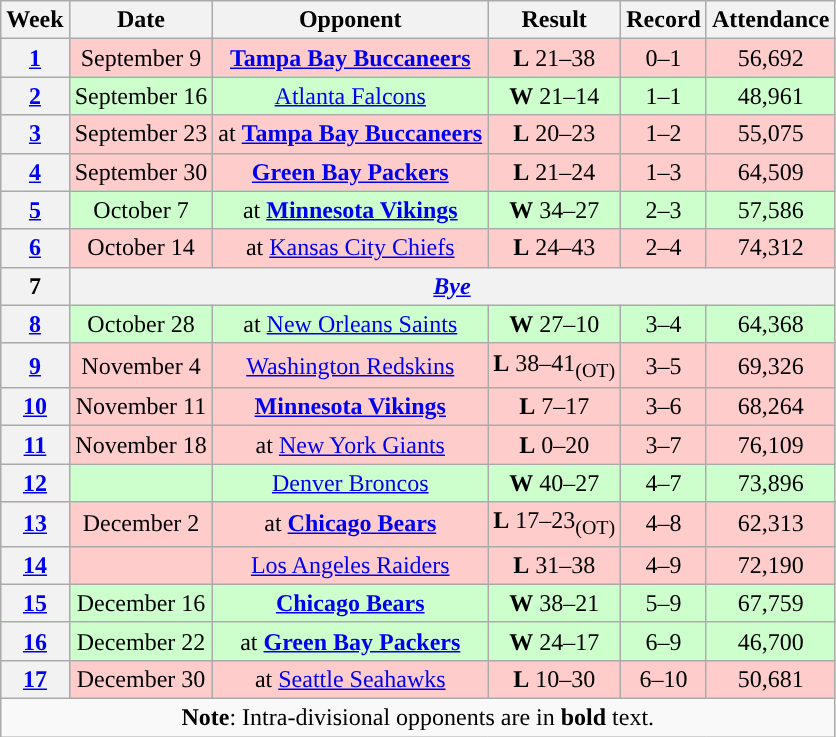<table class="wikitable"  style="text-align: center;">
<tr>
<th>Week</th>
<th>Date</th>
<th>Opponent</th>
<th>Result</th>
<th>Record</th>
<th>Attendance</th>
</tr>
<tr style="background: #ffcccc;">
<th><a href='#'>1</a></th>
<td>September 9</td>
<td><strong><a href='#'>Tampa Bay Buccaneers</a></strong></td>
<td><strong>L</strong> 21–38</td>
<td>0–1</td>
<td>56,692</td>
</tr>
<tr style="background: #ccffcc;">
<th><a href='#'>2</a></th>
<td>September 16</td>
<td><a href='#'>Atlanta Falcons</a></td>
<td><strong>W</strong> 21–14</td>
<td>1–1</td>
<td>48,961</td>
</tr>
<tr style="background: #ffcccc;">
<th><a href='#'>3</a></th>
<td>September 23</td>
<td>at <strong><a href='#'>Tampa Bay Buccaneers</a></strong></td>
<td><strong>L</strong> 20–23</td>
<td>1–2</td>
<td>55,075</td>
</tr>
<tr style="background: #ffcccc;">
<th><a href='#'>4</a></th>
<td>September 30</td>
<td><strong><a href='#'>Green Bay Packers</a></strong></td>
<td><strong>L</strong> 21–24</td>
<td>1–3</td>
<td>64,509</td>
</tr>
<tr style="background: #ccffcc;">
<th><a href='#'>5</a></th>
<td>October 7</td>
<td>at <strong><a href='#'>Minnesota Vikings</a></strong></td>
<td><strong>W</strong> 34–27</td>
<td>2–3</td>
<td>57,586</td>
</tr>
<tr style="background: #ffcccc;">
<th><a href='#'>6</a></th>
<td>October 14</td>
<td>at <a href='#'>Kansas City Chiefs</a></td>
<td><strong>L</strong> 24–43</td>
<td>2–4</td>
<td>74,312</td>
</tr>
<tr>
<th>7</th>
<th colspan="5"><em><a href='#'>Bye</a></em></th>
</tr>
<tr style="background: #ccffcc;">
<th><a href='#'>8</a></th>
<td>October 28</td>
<td>at <a href='#'>New Orleans Saints</a></td>
<td><strong>W</strong> 27–10</td>
<td>3–4</td>
<td>64,368</td>
</tr>
<tr style="background: #ffcccc;">
<th><a href='#'>9</a></th>
<td>November 4</td>
<td><a href='#'>Washington Redskins</a></td>
<td><strong>L</strong> 38–41<sub>(OT)</sub></td>
<td>3–5</td>
<td>69,326</td>
</tr>
<tr style="background: #ffcccc;">
<th><a href='#'>10</a></th>
<td>November 11</td>
<td><strong><a href='#'>Minnesota Vikings</a></strong></td>
<td><strong>L</strong> 7–17</td>
<td>3–6</td>
<td>68,264</td>
</tr>
<tr style="background: #ffcccc;">
<th><a href='#'>11</a></th>
<td>November 18</td>
<td>at <a href='#'>New York Giants</a></td>
<td><strong>L</strong> 0–20</td>
<td>3–7</td>
<td>76,109</td>
</tr>
<tr style="background: #ccffcc;">
<th><a href='#'>12</a></th>
<td></td>
<td><a href='#'>Denver Broncos</a></td>
<td><strong>W</strong> 40–27</td>
<td>4–7</td>
<td>73,896</td>
</tr>
<tr style="background: #ffcccc;">
<th><a href='#'>13</a></th>
<td>December 2</td>
<td>at <strong><a href='#'>Chicago Bears</a></strong></td>
<td><strong>L</strong> 17–23<sub>(OT)</sub></td>
<td>4–8</td>
<td>62,313</td>
</tr>
<tr style="background: #ffcccc;">
<th><a href='#'>14</a></th>
<td></td>
<td><a href='#'>Los Angeles Raiders</a></td>
<td><strong>L</strong> 31–38</td>
<td>4–9</td>
<td>72,190</td>
</tr>
<tr style="background: #ccffcc;">
<th><a href='#'>15</a></th>
<td>December 16</td>
<td><strong><a href='#'>Chicago Bears</a></strong></td>
<td><strong>W</strong> 38–21</td>
<td>5–9</td>
<td>67,759</td>
</tr>
<tr style="background: #ccffcc;">
<th><a href='#'>16</a></th>
<td>December 22</td>
<td>at <strong><a href='#'>Green Bay Packers</a></strong></td>
<td><strong>W</strong> 24–17</td>
<td>6–9</td>
<td>46,700</td>
</tr>
<tr style="background: #ffcccc;">
<th><a href='#'>17</a></th>
<td>December 30</td>
<td>at <a href='#'>Seattle Seahawks</a></td>
<td><strong>L</strong> 10–30</td>
<td>6–10</td>
<td>50,681</td>
</tr>
<tr>
<td colspan="6"><strong>Note</strong>: Intra-divisional opponents are in <strong>bold</strong> text.</td>
</tr>
</table>
